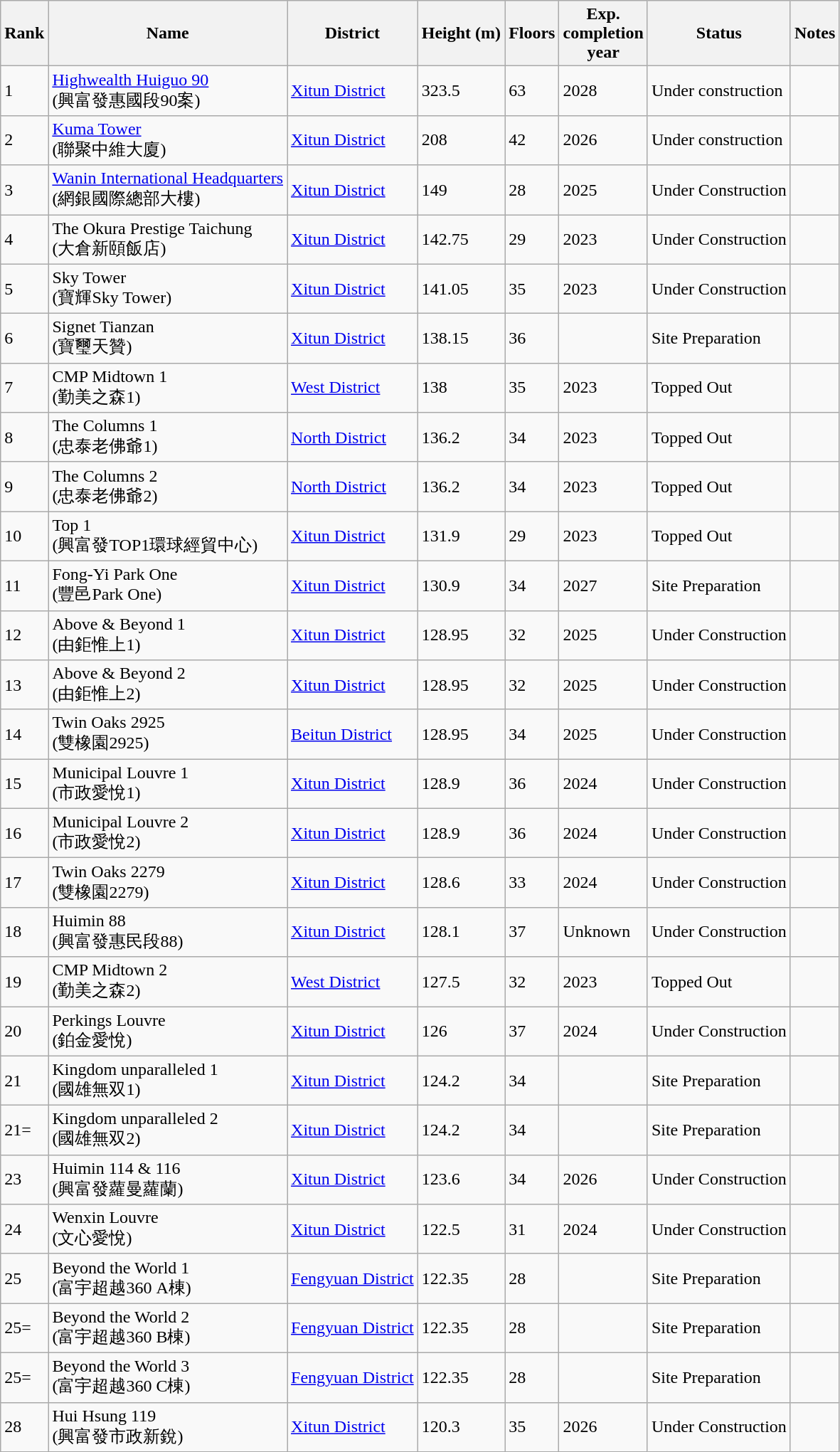<table class="wikitable sortable">
<tr>
<th rowspan="2">Rank</th>
<th rowspan="2">Name</th>
<th rowspan="2">District</th>
<th rowspan="2">Height (m)</th>
<th rowspan="2">Floors</th>
<th rowspan="2">Exp.<br> completion<br> year</th>
<th rowspan="2">Status</th>
<th rowspan="2">Notes</th>
</tr>
<tr>
</tr>
<tr>
<td>1</td>
<td><a href='#'>Highwealth Huiguo 90</a> <br>(興富發惠國段90案)</td>
<td><a href='#'>Xitun District</a></td>
<td>323.5</td>
<td>63</td>
<td>2028</td>
<td>Under construction</td>
<td></td>
</tr>
<tr>
<td>2</td>
<td><a href='#'>Kuma Tower</a> <br>(聯聚中維大廈)</td>
<td><a href='#'>Xitun District</a></td>
<td>208</td>
<td>42</td>
<td>2026</td>
<td>Under construction</td>
<td></td>
</tr>
<tr>
<td>3</td>
<td><a href='#'>Wanin International Headquarters</a> <br>(網銀國際總部大樓)</td>
<td><a href='#'>Xitun District</a></td>
<td>149</td>
<td>28</td>
<td>2025</td>
<td>Under Construction</td>
<td></td>
</tr>
<tr>
<td>4</td>
<td>The Okura Prestige Taichung <br>(大倉新頤飯店)</td>
<td><a href='#'>Xitun District</a></td>
<td>142.75</td>
<td>29</td>
<td>2023</td>
<td>Under Construction</td>
<td></td>
</tr>
<tr>
<td>5</td>
<td>Sky Tower <br>(寶輝Sky Tower)</td>
<td><a href='#'>Xitun District</a></td>
<td>141.05</td>
<td>35</td>
<td>2023</td>
<td>Under Construction</td>
<td></td>
</tr>
<tr>
<td>6</td>
<td>Signet Tianzan <br>(寶璽天贊)</td>
<td><a href='#'>Xitun District</a></td>
<td>138.15</td>
<td>36</td>
<td></td>
<td>Site Preparation</td>
<td></td>
</tr>
<tr>
<td>7</td>
<td>CMP Midtown 1 <br>(勤美之森1)</td>
<td><a href='#'>West District</a></td>
<td>138</td>
<td>35</td>
<td>2023</td>
<td>Topped Out</td>
<td></td>
</tr>
<tr>
<td>8</td>
<td>The Columns 1 <br>(忠泰老佛爺1)</td>
<td><a href='#'>North District</a></td>
<td>136.2</td>
<td>34</td>
<td>2023</td>
<td>Topped Out</td>
<td></td>
</tr>
<tr>
<td>9</td>
<td>The Columns 2 <br>(忠泰老佛爺2)</td>
<td><a href='#'>North District</a></td>
<td>136.2</td>
<td>34</td>
<td>2023</td>
<td>Topped Out</td>
<td></td>
</tr>
<tr>
<td>10</td>
<td>Top 1 <br>(興富發TOP1環球經貿中心)</td>
<td><a href='#'>Xitun District</a></td>
<td>131.9</td>
<td>29</td>
<td>2023</td>
<td>Topped Out</td>
<td></td>
</tr>
<tr>
<td>11</td>
<td>Fong-Yi Park One <br>(豐邑Park One)</td>
<td><a href='#'>Xitun District</a></td>
<td>130.9</td>
<td>34</td>
<td>2027</td>
<td>Site Preparation</td>
<td></td>
</tr>
<tr>
<td>12</td>
<td>Above & Beyond 1 <br>(由鉅惟上1)</td>
<td><a href='#'>Xitun District</a></td>
<td>128.95</td>
<td>32</td>
<td>2025</td>
<td>Under Construction</td>
<td></td>
</tr>
<tr>
<td>13</td>
<td>Above & Beyond 2 <br>(由鉅惟上2)</td>
<td><a href='#'>Xitun District</a></td>
<td>128.95</td>
<td>32</td>
<td>2025</td>
<td>Under Construction</td>
<td></td>
</tr>
<tr>
<td>14</td>
<td>Twin Oaks 2925 <br>(雙橡園2925)</td>
<td><a href='#'>Beitun District</a></td>
<td>128.95</td>
<td>34</td>
<td>2025</td>
<td>Under Construction</td>
<td></td>
</tr>
<tr>
<td>15</td>
<td>Municipal Louvre 1 <br>(市政愛悅1)</td>
<td><a href='#'>Xitun District</a></td>
<td>128.9</td>
<td>36</td>
<td>2024</td>
<td>Under Construction</td>
<td></td>
</tr>
<tr>
<td>16</td>
<td>Municipal Louvre 2 <br>(市政愛悅2)</td>
<td><a href='#'>Xitun District</a></td>
<td>128.9</td>
<td>36</td>
<td>2024</td>
<td>Under Construction</td>
<td></td>
</tr>
<tr>
<td>17</td>
<td>Twin Oaks 2279 <br>(雙橡園2279)</td>
<td><a href='#'>Xitun District</a></td>
<td>128.6</td>
<td>33</td>
<td>2024</td>
<td>Under Construction</td>
<td></td>
</tr>
<tr>
<td>18</td>
<td>Huimin 88 <br>(興富發惠民段88)</td>
<td><a href='#'>Xitun District</a></td>
<td>128.1</td>
<td>37</td>
<td>Unknown</td>
<td>Under Construction</td>
<td></td>
</tr>
<tr>
<td>19</td>
<td>CMP Midtown 2 <br>(勤美之森2)</td>
<td><a href='#'>West District</a></td>
<td>127.5</td>
<td>32</td>
<td>2023</td>
<td>Topped Out</td>
<td></td>
</tr>
<tr>
<td>20</td>
<td>Perkings Louvre <br>(鉑金愛悅)</td>
<td><a href='#'>Xitun District</a></td>
<td>126</td>
<td>37</td>
<td>2024</td>
<td>Under Construction</td>
<td></td>
</tr>
<tr>
<td>21</td>
<td>Kingdom unparalleled 1 <br>(國雄無双1)</td>
<td><a href='#'>Xitun District</a></td>
<td>124.2</td>
<td>34</td>
<td></td>
<td>Site Preparation</td>
<td></td>
</tr>
<tr>
<td>21=</td>
<td>Kingdom unparalleled 2 <br>(國雄無双2)</td>
<td><a href='#'>Xitun District</a></td>
<td>124.2</td>
<td>34</td>
<td></td>
<td>Site Preparation</td>
<td></td>
</tr>
<tr>
<td>23</td>
<td>Huimin 114 & 116 <br>(興富發蘿曼蘿蘭)</td>
<td><a href='#'>Xitun District</a></td>
<td>123.6</td>
<td>34</td>
<td>2026</td>
<td>Under Construction</td>
<td></td>
</tr>
<tr>
<td>24</td>
<td>Wenxin Louvre <br>(文心愛悅)</td>
<td><a href='#'>Xitun District</a></td>
<td>122.5</td>
<td>31</td>
<td>2024</td>
<td>Under Construction</td>
<td></td>
</tr>
<tr>
<td>25</td>
<td>Beyond the World 1 <br>(富宇超越360 A棟)</td>
<td><a href='#'>Fengyuan District</a></td>
<td>122.35</td>
<td>28</td>
<td></td>
<td>Site Preparation</td>
<td></td>
</tr>
<tr>
<td>25=</td>
<td>Beyond the World 2 <br>(富宇超越360 B棟)</td>
<td><a href='#'>Fengyuan District</a></td>
<td>122.35</td>
<td>28</td>
<td></td>
<td>Site Preparation</td>
<td></td>
</tr>
<tr>
<td>25=</td>
<td>Beyond the World 3 <br>(富宇超越360 C棟)</td>
<td><a href='#'>Fengyuan District</a></td>
<td>122.35</td>
<td>28</td>
<td></td>
<td>Site Preparation</td>
<td></td>
</tr>
<tr>
<td>28</td>
<td>Hui Hsung 119 <br>(興富發市政新銳)</td>
<td><a href='#'>Xitun District</a></td>
<td>120.3</td>
<td>35</td>
<td>2026</td>
<td>Under Construction</td>
<td></td>
</tr>
</table>
